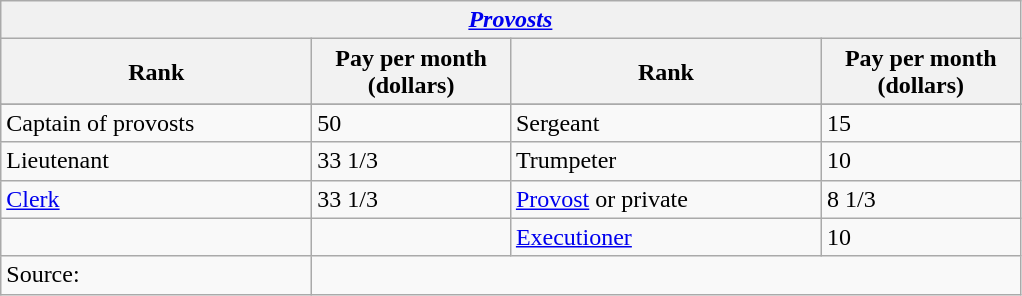<table class="wikitable">
<tr bgcolor="F1F1F1">
<td colspan=4 style="text-align:center;"><strong><em><a href='#'>Provosts</a></em></strong></td>
</tr>
<tr>
<th align="left" width="200">Rank</th>
<th align="left" width="125">Pay per month (dollars)</th>
<th align="left" width="200">Rank</th>
<th align="left" width="125">Pay per month (dollars)</th>
</tr>
<tr>
</tr>
<tr>
<td>Captain of provosts</td>
<td>50</td>
<td>Sergeant</td>
<td>15</td>
</tr>
<tr>
<td>Lieutenant</td>
<td>33 1/3</td>
<td>Trumpeter</td>
<td>10</td>
</tr>
<tr>
<td><a href='#'>Clerk</a></td>
<td>33 1/3</td>
<td><a href='#'>Provost</a> or private</td>
<td>8 1/3</td>
</tr>
<tr>
<td></td>
<td></td>
<td><a href='#'>Executioner</a></td>
<td>10</td>
</tr>
<tr>
<td>Source:</td>
<td colspan=3></td>
</tr>
</table>
